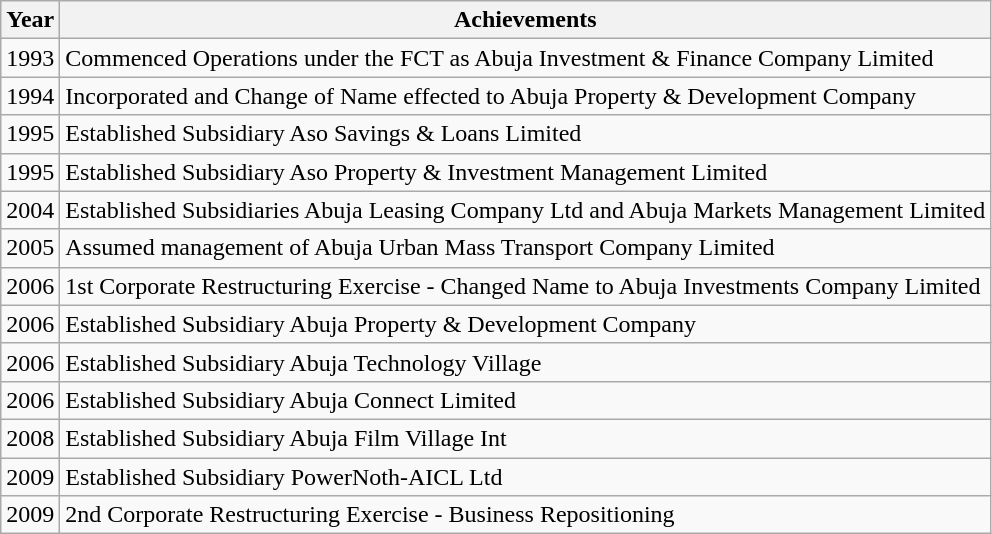<table class="wikitable">
<tr>
<th>Year</th>
<th>Achievements</th>
</tr>
<tr>
<td>1993</td>
<td>Commenced Operations under the FCT as Abuja Investment & Finance Company Limited</td>
</tr>
<tr>
<td>1994</td>
<td>Incorporated and Change of Name effected to Abuja Property & Development Company</td>
</tr>
<tr>
<td>1995</td>
<td>Established Subsidiary Aso Savings & Loans Limited</td>
</tr>
<tr>
<td>1995</td>
<td>Established Subsidiary Aso Property & Investment Management Limited</td>
</tr>
<tr>
<td>2004</td>
<td>Established Subsidiaries Abuja Leasing Company Ltd and Abuja Markets Management Limited</td>
</tr>
<tr>
<td>2005</td>
<td>Assumed management of Abuja Urban Mass Transport Company Limited</td>
</tr>
<tr>
<td>2006</td>
<td>1st Corporate Restructuring Exercise - Changed Name to Abuja Investments Company Limited</td>
</tr>
<tr>
<td>2006</td>
<td>Established Subsidiary Abuja Property & Development Company</td>
</tr>
<tr>
<td>2006</td>
<td>Established Subsidiary Abuja Technology Village</td>
</tr>
<tr>
<td>2006</td>
<td>Established Subsidiary Abuja Connect Limited</td>
</tr>
<tr>
<td>2008</td>
<td>Established Subsidiary Abuja Film Village Int</td>
</tr>
<tr>
<td>2009</td>
<td>Established Subsidiary PowerNoth-AICL Ltd</td>
</tr>
<tr>
<td>2009</td>
<td>2nd Corporate Restructuring Exercise - Business Repositioning</td>
</tr>
</table>
